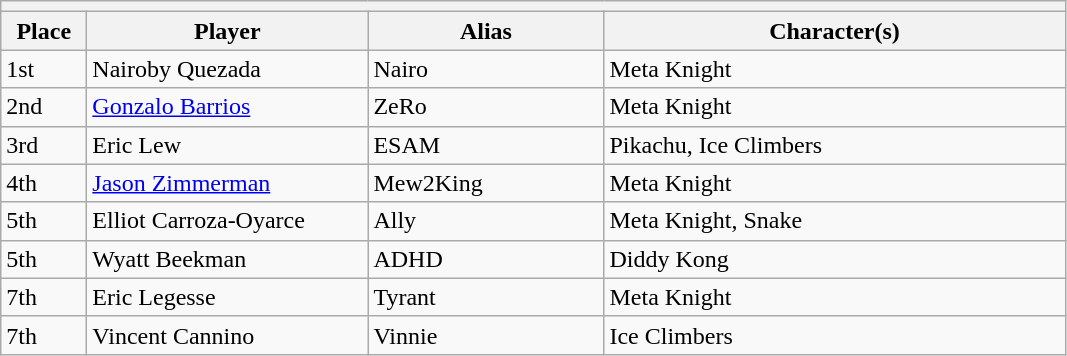<table class="wikitable">
<tr>
<th colspan=4></th>
</tr>
<tr>
<th style="width:50px;">Place</th>
<th style="width:180px;">Player</th>
<th style="width:150px;">Alias</th>
<th style="width:300px;">Character(s)</th>
</tr>
<tr>
<td>1st</td>
<td> Nairoby Quezada</td>
<td>Nairo</td>
<td>Meta Knight</td>
</tr>
<tr>
<td>2nd</td>
<td> <a href='#'>Gonzalo Barrios</a></td>
<td>ZeRo</td>
<td>Meta Knight</td>
</tr>
<tr>
<td>3rd</td>
<td> Eric Lew</td>
<td>ESAM</td>
<td>Pikachu, Ice Climbers</td>
</tr>
<tr>
<td>4th</td>
<td> <a href='#'>Jason Zimmerman</a></td>
<td>Mew2King</td>
<td>Meta Knight</td>
</tr>
<tr>
<td>5th</td>
<td> Elliot Carroza-Oyarce</td>
<td>Ally</td>
<td>Meta Knight, Snake</td>
</tr>
<tr>
<td>5th</td>
<td> Wyatt Beekman</td>
<td>ADHD</td>
<td>Diddy Kong</td>
</tr>
<tr>
<td>7th</td>
<td> Eric Legesse</td>
<td>Tyrant</td>
<td>Meta Knight</td>
</tr>
<tr>
<td>7th</td>
<td> Vincent Cannino</td>
<td>Vinnie</td>
<td>Ice Climbers</td>
</tr>
</table>
